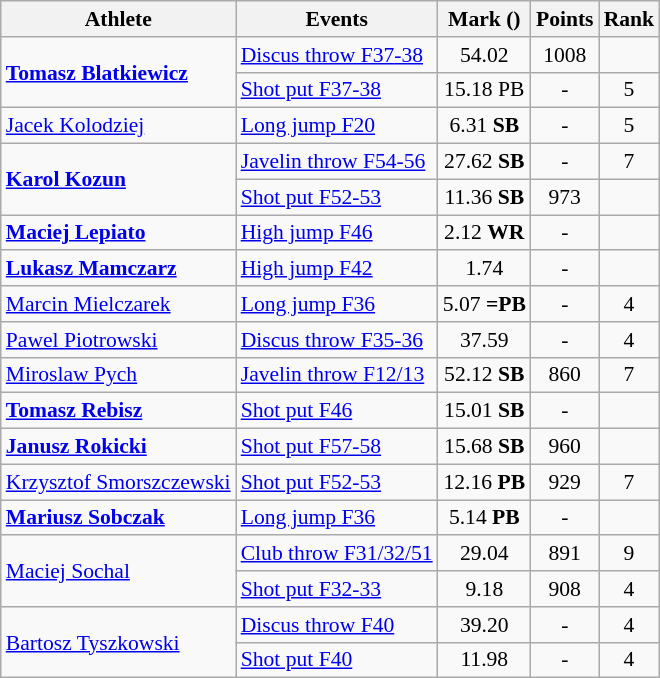<table class=wikitable style="text-align: center; font-size:90%">
<tr>
<th>Athlete</th>
<th>Events</th>
<th>Mark ()</th>
<th>Points</th>
<th>Rank</th>
</tr>
<tr>
<td align=left rowspan=2><strong><a href='#'>Tomasz Blatkiewicz</a></strong></td>
<td align=left><a href='#'>Discus throw F37-38</a></td>
<td>54.02</td>
<td>1008</td>
<td></td>
</tr>
<tr>
<td align=left><a href='#'>Shot put F37-38</a></td>
<td>15.18 PB</td>
<td>-</td>
<td>5</td>
</tr>
<tr>
<td align=left><a href='#'>Jacek Kolodziej</a></td>
<td align=left><a href='#'>Long jump F20</a></td>
<td>6.31 <strong>SB</strong></td>
<td>-</td>
<td>5</td>
</tr>
<tr>
<td align=left rowspan=2><strong><a href='#'>Karol Kozun</a></strong></td>
<td align=left><a href='#'>Javelin throw F54-56</a></td>
<td>27.62 <strong>SB</strong></td>
<td>-</td>
<td>7</td>
</tr>
<tr>
<td align=left><a href='#'>Shot put F52-53</a></td>
<td>11.36 <strong>SB</strong></td>
<td>973</td>
<td></td>
</tr>
<tr>
<td align=left><strong><a href='#'>Maciej Lepiato</a></strong></td>
<td align=left><a href='#'>High jump F46</a></td>
<td>2.12 <strong>WR</strong></td>
<td>-</td>
<td></td>
</tr>
<tr>
<td align=left><strong><a href='#'>Lukasz Mamczarz</a></strong></td>
<td align=left><a href='#'>High jump F42</a></td>
<td>1.74</td>
<td>-</td>
<td></td>
</tr>
<tr>
<td align=left><a href='#'>Marcin Mielczarek</a></td>
<td align=left><a href='#'>Long jump F36</a></td>
<td>5.07 <strong>=PB</strong></td>
<td>-</td>
<td>4</td>
</tr>
<tr>
<td align=left><a href='#'>Pawel Piotrowski</a></td>
<td align=left><a href='#'>Discus throw F35-36</a></td>
<td>37.59</td>
<td>-</td>
<td>4</td>
</tr>
<tr>
<td align=left><a href='#'>Miroslaw Pych</a></td>
<td align=left><a href='#'>Javelin throw F12/13</a></td>
<td>52.12 <strong>SB</strong></td>
<td>860</td>
<td>7</td>
</tr>
<tr>
<td align=left><strong><a href='#'>Tomasz Rebisz</a></strong></td>
<td align=left><a href='#'>Shot put F46</a></td>
<td>15.01 <strong>SB</strong></td>
<td>-</td>
<td></td>
</tr>
<tr>
<td align=left><strong><a href='#'>Janusz Rokicki</a></strong></td>
<td align=left><a href='#'>Shot put F57-58</a></td>
<td>15.68 <strong>SB</strong></td>
<td>960</td>
<td></td>
</tr>
<tr>
<td align=left><a href='#'>Krzysztof Smorszczewski</a></td>
<td align=left><a href='#'>Shot put F52-53</a></td>
<td>12.16 <strong>PB</strong></td>
<td>929</td>
<td>7</td>
</tr>
<tr>
<td align=left><strong><a href='#'>Mariusz Sobczak</a></strong></td>
<td align=left><a href='#'>Long jump F36</a></td>
<td>5.14 <strong>PB</strong></td>
<td>-</td>
<td></td>
</tr>
<tr>
<td align=left rowspan=2><a href='#'>Maciej Sochal</a></td>
<td align=left><a href='#'>Club throw F31/32/51</a></td>
<td>29.04</td>
<td>891</td>
<td>9</td>
</tr>
<tr>
<td align=left><a href='#'>Shot put F32-33</a></td>
<td>9.18</td>
<td>908</td>
<td>4</td>
</tr>
<tr>
<td align=left rowspan=2><a href='#'>Bartosz Tyszkowski</a></td>
<td align=left><a href='#'>Discus throw F40</a></td>
<td>39.20</td>
<td>-</td>
<td>4</td>
</tr>
<tr>
<td align=left><a href='#'>Shot put F40</a></td>
<td>11.98</td>
<td>-</td>
<td>4</td>
</tr>
</table>
